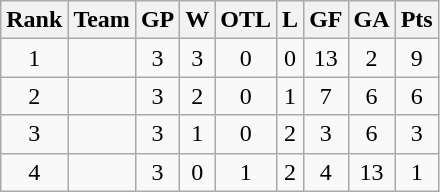<table class="wikitable" style="text-align:center">
<tr>
<th>Rank</th>
<th>Team</th>
<th>GP</th>
<th>W</th>
<th>OTL</th>
<th>L</th>
<th>GF</th>
<th>GA</th>
<th>Pts</th>
</tr>
<tr>
<td>1</td>
<td align="left"></td>
<td>3</td>
<td>3</td>
<td>0</td>
<td>0</td>
<td>13</td>
<td>2</td>
<td>9</td>
</tr>
<tr>
<td>2</td>
<td align="left"></td>
<td>3</td>
<td>2</td>
<td>0</td>
<td>1</td>
<td>7</td>
<td>6</td>
<td>6</td>
</tr>
<tr>
<td>3</td>
<td align="left"></td>
<td>3</td>
<td>1</td>
<td>0</td>
<td>2</td>
<td>3</td>
<td>6</td>
<td>3</td>
</tr>
<tr>
<td>4</td>
<td align="left"></td>
<td>3</td>
<td>0</td>
<td>1</td>
<td>2</td>
<td>4</td>
<td>13</td>
<td>1</td>
</tr>
</table>
